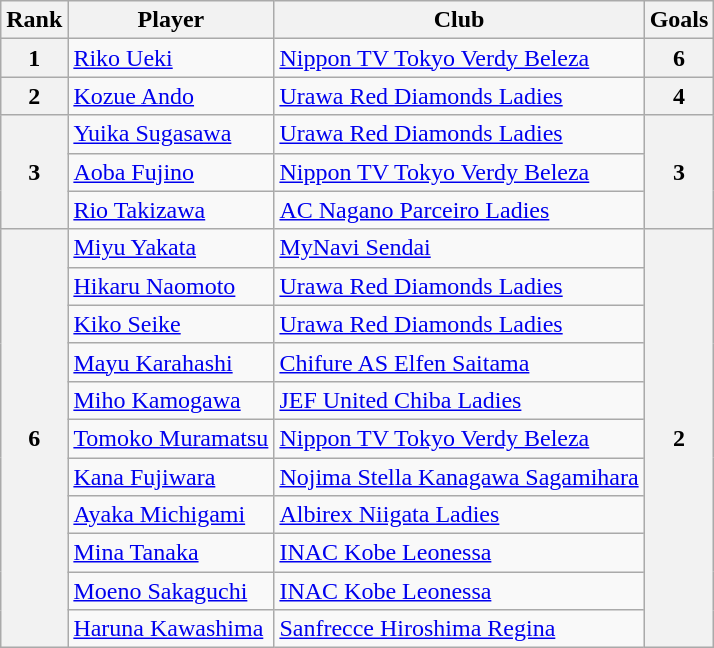<table Class="wikitable">
<tr>
<th>Rank</th>
<th>Player</th>
<th>Club</th>
<th>Goals</th>
</tr>
<tr>
<th>1</th>
<td><a href='#'>Riko Ueki</a></td>
<td><a href='#'>Nippon TV Tokyo Verdy Beleza</a></td>
<th>6</th>
</tr>
<tr>
<th rowspan="1">2</th>
<td><a href='#'>Kozue Ando</a></td>
<td><a href='#'>Urawa Red Diamonds Ladies</a></td>
<th rowspan="1">4</th>
</tr>
<tr>
<th rowspan="3">3</th>
<td><a href='#'>Yuika Sugasawa</a></td>
<td><a href='#'>Urawa Red Diamonds Ladies</a></td>
<th rowspan="3">3</th>
</tr>
<tr>
<td><a href='#'>Aoba Fujino</a></td>
<td><a href='#'>Nippon TV Tokyo Verdy Beleza</a></td>
</tr>
<tr>
<td><a href='#'>Rio Takizawa</a></td>
<td><a href='#'>AC Nagano Parceiro Ladies</a></td>
</tr>
<tr>
<th rowspan="11">6</th>
<td><a href='#'>Miyu Yakata</a></td>
<td><a href='#'>MyNavi Sendai</a></td>
<th rowspan="11">2</th>
</tr>
<tr>
<td><a href='#'>Hikaru Naomoto</a></td>
<td><a href='#'>Urawa Red Diamonds Ladies</a></td>
</tr>
<tr>
<td><a href='#'>Kiko Seike</a></td>
<td><a href='#'>Urawa Red Diamonds Ladies</a></td>
</tr>
<tr>
<td><a href='#'>Mayu Karahashi</a></td>
<td><a href='#'>Chifure AS Elfen Saitama</a></td>
</tr>
<tr>
<td><a href='#'>Miho Kamogawa</a></td>
<td><a href='#'>JEF United Chiba Ladies</a></td>
</tr>
<tr>
<td><a href='#'>Tomoko Muramatsu</a></td>
<td><a href='#'>Nippon TV Tokyo Verdy Beleza</a></td>
</tr>
<tr>
<td><a href='#'>Kana Fujiwara</a></td>
<td><a href='#'>Nojima Stella Kanagawa Sagamihara</a></td>
</tr>
<tr>
<td><a href='#'>Ayaka Michigami</a></td>
<td><a href='#'>Albirex Niigata Ladies</a></td>
</tr>
<tr>
<td><a href='#'>Mina Tanaka</a></td>
<td><a href='#'>INAC Kobe Leonessa</a></td>
</tr>
<tr>
<td><a href='#'>Moeno Sakaguchi</a></td>
<td><a href='#'>INAC Kobe Leonessa</a></td>
</tr>
<tr>
<td><a href='#'>Haruna Kawashima</a></td>
<td><a href='#'>Sanfrecce Hiroshima Regina</a></td>
</tr>
</table>
